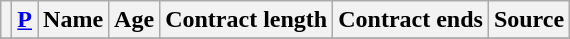<table class="wikitable sortable " style="text-align:center">
<tr>
<th></th>
<th><a href='#'>P</a></th>
<th>Name</th>
<th>Age</th>
<th>Contract length</th>
<th>Contract ends</th>
<th>Source</th>
</tr>
<tr>
</tr>
</table>
